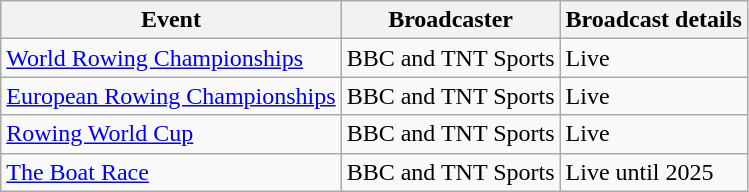<table class="wikitable sortable">
<tr>
<th>Event</th>
<th>Broadcaster</th>
<th>Broadcast details</th>
</tr>
<tr>
<td><a href='#'>World Rowing Championships</a></td>
<td>BBC and TNT Sports</td>
<td>Live</td>
</tr>
<tr>
<td><a href='#'>European Rowing Championships</a></td>
<td>BBC and TNT Sports</td>
<td>Live</td>
</tr>
<tr>
<td><a href='#'>Rowing World Cup</a></td>
<td>BBC and TNT Sports</td>
<td>Live</td>
</tr>
<tr>
<td><a href='#'>The Boat Race</a></td>
<td>BBC and TNT Sports</td>
<td>Live until 2025</td>
</tr>
</table>
